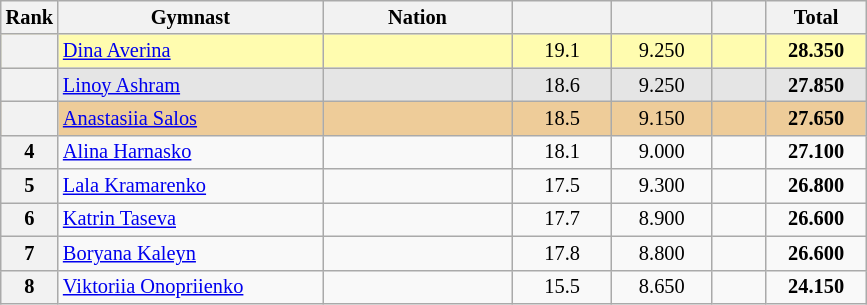<table class="wikitable sortable" style="text-align:center; font-size:85%">
<tr>
<th scope="col" style="width:20px;">Rank</th>
<th ! scope="col" style="width:170px;">Gymnast</th>
<th ! scope="col" style="width:120px;">Nation</th>
<th ! scope="col" style="width:60px;"></th>
<th ! scope="col" style="width:60px;"></th>
<th ! scope="col" style="width:30px;"></th>
<th ! scope="col" style="width:60px;">Total</th>
</tr>
<tr bgcolor=fffcaf>
<th scope=row></th>
<td align=left><a href='#'>Dina Averina</a></td>
<td style="text-align:left;"></td>
<td>19.1</td>
<td>9.250</td>
<td></td>
<td><strong>28.350</strong></td>
</tr>
<tr bgcolor=e5e5e5>
<th scope=row></th>
<td align=left><a href='#'>Linoy Ashram</a></td>
<td style="text-align:left;"></td>
<td>18.6</td>
<td>9.250</td>
<td></td>
<td><strong>27.850</strong></td>
</tr>
<tr bgcolor=eecc99>
<th scope=row></th>
<td align=left><a href='#'>Anastasiia Salos</a></td>
<td style="text-align:left;"></td>
<td>18.5</td>
<td>9.150</td>
<td></td>
<td><strong>27.650</strong></td>
</tr>
<tr>
<th scope=row>4</th>
<td align=left><a href='#'>Alina Harnasko</a></td>
<td style="text-align:left;"></td>
<td>18.1</td>
<td>9.000</td>
<td></td>
<td><strong>27.100</strong></td>
</tr>
<tr>
<th scope=row>5</th>
<td align=left><a href='#'>Lala Kramarenko</a></td>
<td style="text-align:left;"></td>
<td>17.5</td>
<td>9.300</td>
<td></td>
<td><strong>26.800</strong></td>
</tr>
<tr>
<th scope=row>6</th>
<td align=left><a href='#'>Katrin Taseva</a></td>
<td style="text-align:left;"></td>
<td>17.7</td>
<td>8.900</td>
<td></td>
<td><strong>26.600</strong></td>
</tr>
<tr>
<th scope=row>7</th>
<td align=left><a href='#'>Boryana Kaleyn</a></td>
<td style="text-align:left;"></td>
<td>17.8</td>
<td>8.800</td>
<td></td>
<td><strong>26.600</strong></td>
</tr>
<tr>
<th scope=row>8</th>
<td align=left><a href='#'>Viktoriia Onopriienko</a></td>
<td style="text-align:left;"></td>
<td>15.5</td>
<td>8.650</td>
<td></td>
<td><strong>24.150</strong></td>
</tr>
</table>
